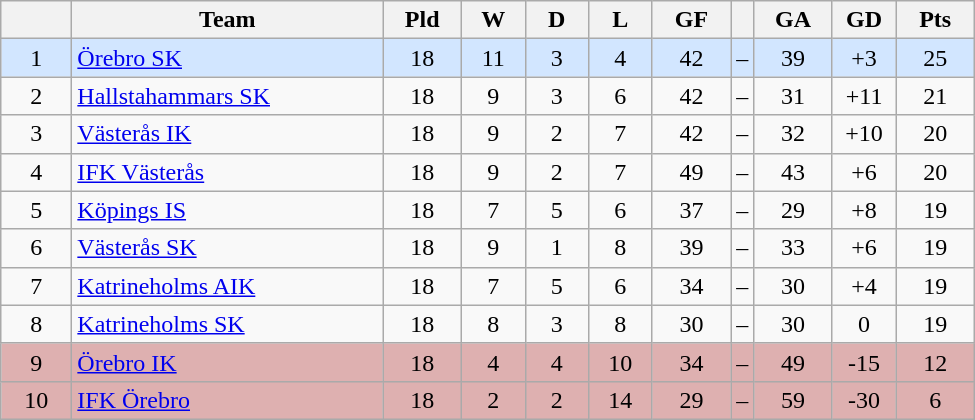<table class="wikitable" style="text-align: center;">
<tr>
<th style="width: 40px;"></th>
<th style="width: 200px;">Team</th>
<th style="width: 45px;">Pld</th>
<th style="width: 35px;">W</th>
<th style="width: 35px;">D</th>
<th style="width: 35px;">L</th>
<th style="width: 45px;">GF</th>
<th></th>
<th style="width: 45px;">GA</th>
<th style="width: 35px;">GD</th>
<th style="width: 45px;">Pts</th>
</tr>
<tr style="background: #d2e6ff">
<td>1</td>
<td style="text-align: left;"><a href='#'>Örebro SK</a></td>
<td>18</td>
<td>11</td>
<td>3</td>
<td>4</td>
<td>42</td>
<td>–</td>
<td>39</td>
<td>+3</td>
<td>25</td>
</tr>
<tr>
<td>2</td>
<td style="text-align: left;"><a href='#'>Hallstahammars SK</a></td>
<td>18</td>
<td>9</td>
<td>3</td>
<td>6</td>
<td>42</td>
<td>–</td>
<td>31</td>
<td>+11</td>
<td>21</td>
</tr>
<tr>
<td>3</td>
<td style="text-align: left;"><a href='#'>Västerås IK</a></td>
<td>18</td>
<td>9</td>
<td>2</td>
<td>7</td>
<td>42</td>
<td>–</td>
<td>32</td>
<td>+10</td>
<td>20</td>
</tr>
<tr>
<td>4</td>
<td style="text-align: left;"><a href='#'>IFK Västerås</a></td>
<td>18</td>
<td>9</td>
<td>2</td>
<td>7</td>
<td>49</td>
<td>–</td>
<td>43</td>
<td>+6</td>
<td>20</td>
</tr>
<tr>
<td>5</td>
<td style="text-align: left;"><a href='#'>Köpings IS</a></td>
<td>18</td>
<td>7</td>
<td>5</td>
<td>6</td>
<td>37</td>
<td>–</td>
<td>29</td>
<td>+8</td>
<td>19</td>
</tr>
<tr>
<td>6</td>
<td style="text-align: left;"><a href='#'>Västerås SK</a></td>
<td>18</td>
<td>9</td>
<td>1</td>
<td>8</td>
<td>39</td>
<td>–</td>
<td>33</td>
<td>+6</td>
<td>19</td>
</tr>
<tr>
<td>7</td>
<td style="text-align: left;"><a href='#'>Katrineholms AIK</a></td>
<td>18</td>
<td>7</td>
<td>5</td>
<td>6</td>
<td>34</td>
<td>–</td>
<td>30</td>
<td>+4</td>
<td>19</td>
</tr>
<tr>
<td>8</td>
<td style="text-align: left;"><a href='#'>Katrineholms SK</a></td>
<td>18</td>
<td>8</td>
<td>3</td>
<td>8</td>
<td>30</td>
<td>–</td>
<td>30</td>
<td>0</td>
<td>19</td>
</tr>
<tr style="background: #deb0b0">
<td>9</td>
<td style="text-align: left;"><a href='#'>Örebro IK</a></td>
<td>18</td>
<td>4</td>
<td>4</td>
<td>10</td>
<td>34</td>
<td>–</td>
<td>49</td>
<td>-15</td>
<td>12</td>
</tr>
<tr style="background: #deb0b0">
<td>10</td>
<td style="text-align: left;"><a href='#'>IFK Örebro</a></td>
<td>18</td>
<td>2</td>
<td>2</td>
<td>14</td>
<td>29</td>
<td>–</td>
<td>59</td>
<td>-30</td>
<td>6</td>
</tr>
</table>
